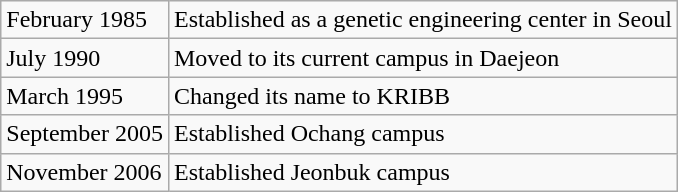<table class="wikitable">
<tr>
<td>February 1985</td>
<td>Established as a genetic engineering center in Seoul</td>
</tr>
<tr>
<td>July 1990</td>
<td>Moved to its current campus in Daejeon</td>
</tr>
<tr>
<td>March 1995</td>
<td>Changed its name to KRIBB</td>
</tr>
<tr>
<td>September 2005</td>
<td>Established Ochang campus</td>
</tr>
<tr>
<td>November 2006</td>
<td>Established Jeonbuk campus</td>
</tr>
</table>
